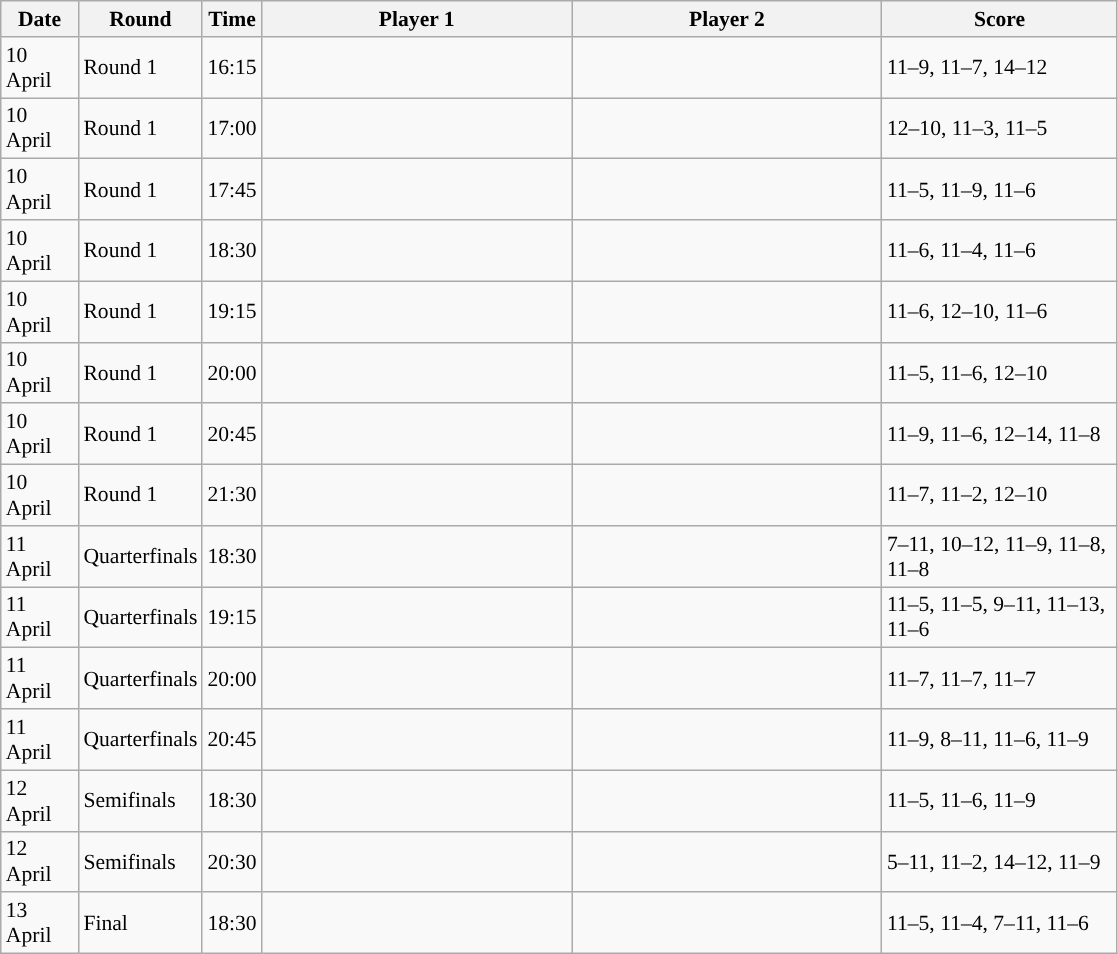<table class="sortable wikitable" style="font-size:90%">
<tr>
<th width="45" class="unsortable">Date</th>
<th width="55">Round</th>
<th width="30">Time</th>
<th width="200">Player 1</th>
<th width="200">Player 2</th>
<th width="150" class="unsortable">Score</th>
</tr>
<tr>
<td>10 April</td>
<td>Round 1</td>
<td>16:15</td>
<td></td>
<td><strong></strong></td>
<td>11–9, 11–7, 14–12</td>
</tr>
<tr>
<td>10 April</td>
<td>Round 1</td>
<td>17:00</td>
<td><strong></strong></td>
<td></td>
<td>12–10, 11–3, 11–5</td>
</tr>
<tr>
<td>10 April</td>
<td>Round 1</td>
<td>17:45</td>
<td></td>
<td><strong></strong></td>
<td>11–5, 11–9, 11–6</td>
</tr>
<tr>
<td>10 April</td>
<td>Round 1</td>
<td>18:30</td>
<td><strong></strong></td>
<td></td>
<td>11–6, 11–4, 11–6</td>
</tr>
<tr>
<td>10 April</td>
<td>Round 1</td>
<td>19:15</td>
<td></td>
<td><strong></strong></td>
<td>11–6, 12–10, 11–6</td>
</tr>
<tr>
<td>10 April</td>
<td>Round 1</td>
<td>20:00</td>
<td><strong></strong></td>
<td></td>
<td>11–5, 11–6, 12–10</td>
</tr>
<tr>
<td>10 April</td>
<td>Round 1</td>
<td>20:45</td>
<td><strong></strong></td>
<td></td>
<td>11–9, 11–6, 12–14, 11–8</td>
</tr>
<tr>
<td>10 April</td>
<td>Round 1</td>
<td>21:30</td>
<td><strong></strong></td>
<td></td>
<td>11–7, 11–2, 12–10</td>
</tr>
<tr>
<td>11 April</td>
<td>Quarterfinals</td>
<td>18:30</td>
<td><strong></strong></td>
<td></td>
<td>7–11, 10–12, 11–9, 11–8, 11–8</td>
</tr>
<tr>
<td>11 April</td>
<td>Quarterfinals</td>
<td>19:15</td>
<td><strong></strong></td>
<td></td>
<td>11–5, 11–5, 9–11, 11–13, 11–6</td>
</tr>
<tr>
<td>11 April</td>
<td>Quarterfinals</td>
<td>20:00</td>
<td><strong></strong></td>
<td></td>
<td>11–7, 11–7, 11–7</td>
</tr>
<tr>
<td>11 April</td>
<td>Quarterfinals</td>
<td>20:45</td>
<td></td>
<td><strong></strong></td>
<td>11–9, 8–11, 11–6, 11–9</td>
</tr>
<tr>
<td>12 April</td>
<td>Semifinals</td>
<td>18:30</td>
<td><strong></strong></td>
<td></td>
<td>11–5, 11–6, 11–9</td>
</tr>
<tr>
<td>12 April</td>
<td>Semifinals</td>
<td>20:30</td>
<td><strong></strong></td>
<td></td>
<td>5–11, 11–2, 14–12, 11–9</td>
</tr>
<tr>
<td>13 April</td>
<td>Final</td>
<td>18:30</td>
<td><strong></strong></td>
<td></td>
<td>11–5, 11–4, 7–11, 11–6</td>
</tr>
</table>
